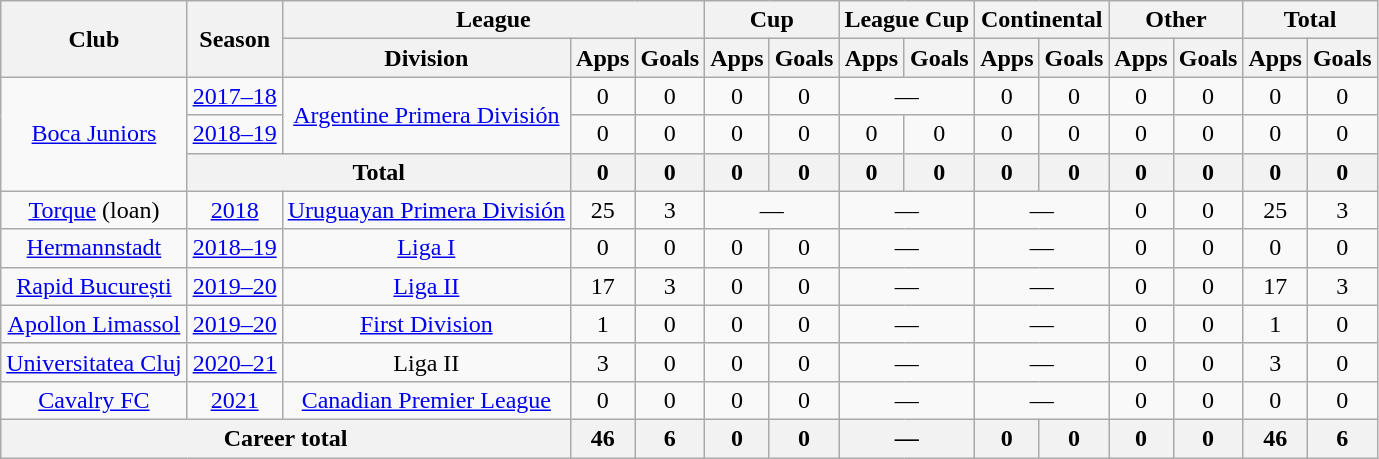<table class="wikitable" style="text-align:center">
<tr>
<th rowspan="2">Club</th>
<th rowspan="2">Season</th>
<th colspan="3">League</th>
<th colspan="2">Cup</th>
<th colspan="2">League Cup</th>
<th colspan="2">Continental</th>
<th colspan="2">Other</th>
<th colspan="2">Total</th>
</tr>
<tr>
<th>Division</th>
<th>Apps</th>
<th>Goals</th>
<th>Apps</th>
<th>Goals</th>
<th>Apps</th>
<th>Goals</th>
<th>Apps</th>
<th>Goals</th>
<th>Apps</th>
<th>Goals</th>
<th>Apps</th>
<th>Goals</th>
</tr>
<tr>
<td rowspan="3"><a href='#'>Boca Juniors</a></td>
<td><a href='#'>2017–18</a></td>
<td rowspan="2"><a href='#'>Argentine Primera División</a></td>
<td>0</td>
<td>0</td>
<td>0</td>
<td>0</td>
<td colspan="2">—</td>
<td>0</td>
<td>0</td>
<td>0</td>
<td>0</td>
<td>0</td>
<td>0</td>
</tr>
<tr>
<td><a href='#'>2018–19</a></td>
<td>0</td>
<td>0</td>
<td>0</td>
<td>0</td>
<td>0</td>
<td>0</td>
<td>0</td>
<td>0</td>
<td>0</td>
<td>0</td>
<td>0</td>
<td>0</td>
</tr>
<tr>
<th colspan="2">Total</th>
<th>0</th>
<th>0</th>
<th>0</th>
<th>0</th>
<th>0</th>
<th>0</th>
<th>0</th>
<th>0</th>
<th>0</th>
<th>0</th>
<th>0</th>
<th>0</th>
</tr>
<tr>
<td><a href='#'>Torque</a> (loan)</td>
<td><a href='#'>2018</a></td>
<td><a href='#'>Uruguayan Primera División</a></td>
<td>25</td>
<td>3</td>
<td colspan="2">—</td>
<td colspan="2">—</td>
<td colspan="2">—</td>
<td>0</td>
<td>0</td>
<td>25</td>
<td>3</td>
</tr>
<tr>
<td><a href='#'>Hermannstadt</a></td>
<td><a href='#'>2018–19</a></td>
<td><a href='#'>Liga I</a></td>
<td>0</td>
<td>0</td>
<td>0</td>
<td>0</td>
<td colspan="2">—</td>
<td colspan="2">—</td>
<td>0</td>
<td>0</td>
<td>0</td>
<td>0</td>
</tr>
<tr>
<td><a href='#'>Rapid București</a></td>
<td><a href='#'>2019–20</a></td>
<td><a href='#'>Liga II</a></td>
<td>17</td>
<td>3</td>
<td>0</td>
<td>0</td>
<td colspan="2">—</td>
<td colspan="2">—</td>
<td>0</td>
<td>0</td>
<td>17</td>
<td>3</td>
</tr>
<tr>
<td><a href='#'>Apollon Limassol</a></td>
<td><a href='#'>2019–20</a></td>
<td><a href='#'>First Division</a></td>
<td>1</td>
<td>0</td>
<td>0</td>
<td>0</td>
<td colspan="2">—</td>
<td colspan="2">—</td>
<td>0</td>
<td>0</td>
<td>1</td>
<td>0</td>
</tr>
<tr>
<td><a href='#'>Universitatea Cluj</a></td>
<td><a href='#'>2020–21</a></td>
<td>Liga II</td>
<td>3</td>
<td>0</td>
<td>0</td>
<td>0</td>
<td colspan="2">—</td>
<td colspan="2">—</td>
<td>0</td>
<td>0</td>
<td>3</td>
<td>0</td>
</tr>
<tr>
<td><a href='#'>Cavalry FC</a></td>
<td><a href='#'>2021</a></td>
<td><a href='#'>Canadian Premier League</a></td>
<td>0</td>
<td>0</td>
<td>0</td>
<td>0</td>
<td colspan="2">—</td>
<td colspan="2">—</td>
<td>0</td>
<td>0</td>
<td>0</td>
<td>0</td>
</tr>
<tr>
<th colspan="3">Career total</th>
<th>46</th>
<th>6</th>
<th>0</th>
<th>0</th>
<th colspan="2">—</th>
<th>0</th>
<th>0</th>
<th>0</th>
<th>0</th>
<th>46</th>
<th>6</th>
</tr>
</table>
